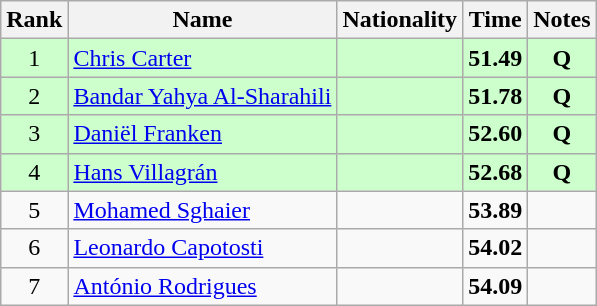<table class="wikitable sortable" style="text-align:center">
<tr>
<th>Rank</th>
<th>Name</th>
<th>Nationality</th>
<th>Time</th>
<th>Notes</th>
</tr>
<tr bgcolor=ccffcc>
<td>1</td>
<td align=left><a href='#'>Chris Carter</a></td>
<td align=left></td>
<td><strong>51.49</strong></td>
<td><strong>Q</strong></td>
</tr>
<tr bgcolor=ccffcc>
<td>2</td>
<td align=left><a href='#'>Bandar Yahya Al-Sharahili</a></td>
<td align=left></td>
<td><strong>51.78</strong></td>
<td><strong>Q</strong></td>
</tr>
<tr bgcolor=ccffcc>
<td>3</td>
<td align=left><a href='#'>Daniël Franken</a></td>
<td align=left></td>
<td><strong>52.60</strong></td>
<td><strong>Q</strong></td>
</tr>
<tr bgcolor=ccffcc>
<td>4</td>
<td align=left><a href='#'>Hans Villagrán</a></td>
<td align=left></td>
<td><strong>52.68</strong></td>
<td><strong>Q</strong></td>
</tr>
<tr>
<td>5</td>
<td align=left><a href='#'>Mohamed Sghaier</a></td>
<td align=left></td>
<td><strong>53.89</strong></td>
<td></td>
</tr>
<tr>
<td>6</td>
<td align=left><a href='#'>Leonardo Capotosti</a></td>
<td align=left></td>
<td><strong>54.02</strong></td>
<td></td>
</tr>
<tr>
<td>7</td>
<td align=left><a href='#'>António Rodrigues</a></td>
<td align=left></td>
<td><strong>54.09</strong></td>
<td></td>
</tr>
</table>
